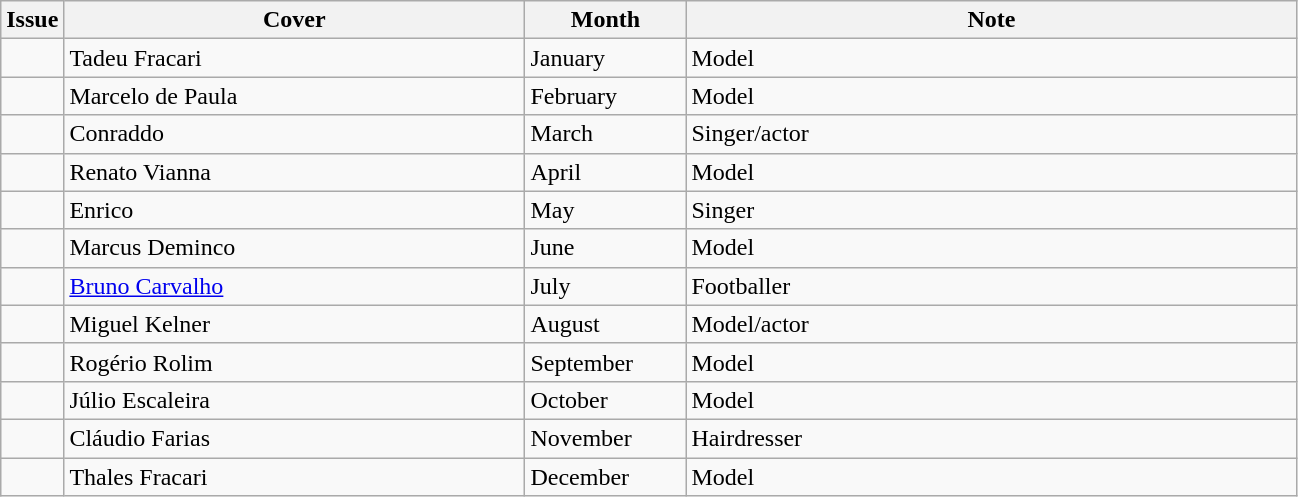<table class=wikitable>
<tr>
<th width="10">Issue</th>
<th width="300">Cover</th>
<th width="100">Month</th>
<th width="400">Note</th>
</tr>
<tr>
<td></td>
<td>Tadeu Fracari</td>
<td>January</td>
<td>Model</td>
</tr>
<tr>
<td></td>
<td>Marcelo de Paula</td>
<td>February</td>
<td>Model</td>
</tr>
<tr>
<td></td>
<td>Conraddo</td>
<td>March</td>
<td>Singer/actor</td>
</tr>
<tr>
<td></td>
<td>Renato Vianna</td>
<td>April</td>
<td>Model</td>
</tr>
<tr>
<td></td>
<td>Enrico</td>
<td>May</td>
<td>Singer</td>
</tr>
<tr>
<td></td>
<td>Marcus Deminco</td>
<td>June</td>
<td>Model</td>
</tr>
<tr>
<td></td>
<td><a href='#'>Bruno Carvalho</a></td>
<td>July</td>
<td>Footballer</td>
</tr>
<tr>
<td></td>
<td>Miguel Kelner</td>
<td>August</td>
<td>Model/actor</td>
</tr>
<tr>
<td></td>
<td>Rogério Rolim</td>
<td>September</td>
<td>Model</td>
</tr>
<tr>
<td></td>
<td>Júlio Escaleira</td>
<td>October</td>
<td>Model</td>
</tr>
<tr>
<td></td>
<td>Cláudio Farias</td>
<td>November</td>
<td>Hairdresser</td>
</tr>
<tr>
<td></td>
<td>Thales Fracari</td>
<td>December</td>
<td>Model</td>
</tr>
</table>
